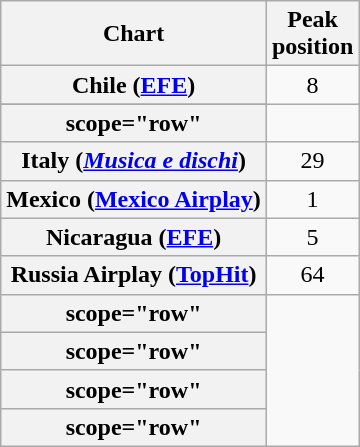<table class="wikitable sortable plainrowheaders" style="text-align:center">
<tr>
<th scope="col">Chart</th>
<th scope="col">Peak<br>position</th>
</tr>
<tr>
<th scope="row">Chile (<a href='#'>EFE</a>)</th>
<td align="center">8</td>
</tr>
<tr>
</tr>
<tr>
<th>scope="row" </th>
</tr>
<tr>
<th scope="row">Italy (<em><a href='#'>Musica e dischi</a></em>)</th>
<td>29</td>
</tr>
<tr>
<th scope="row">Mexico (<a href='#'>Mexico Airplay</a>)</th>
<td align="center">1</td>
</tr>
<tr>
<th scope="row">Nicaragua (<a href='#'>EFE</a>)</th>
<td align="center">5</td>
</tr>
<tr>
<th scope="row">Russia Airplay (<a href='#'>TopHit</a>)</th>
<td>64</td>
</tr>
<tr>
<th>scope="row" </th>
</tr>
<tr>
<th>scope="row" </th>
</tr>
<tr>
<th>scope="row" </th>
</tr>
<tr>
<th>scope="row" </th>
</tr>
</table>
